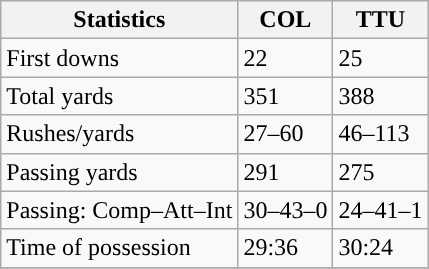<table class="wikitable" style="float: left;">
<tr>
<th>Statistics</th>
<th>COL</th>
<th>TTU</th>
</tr>
<tr>
<td>First downs</td>
<td>22</td>
<td>25</td>
</tr>
<tr>
<td>Total yards</td>
<td>351</td>
<td>388</td>
</tr>
<tr>
<td>Rushes/yards</td>
<td>27–60</td>
<td>46–113</td>
</tr>
<tr>
<td>Passing yards</td>
<td>291</td>
<td>275</td>
</tr>
<tr>
<td>Passing: Comp–Att–Int</td>
<td>30–43–0</td>
<td>24–41–1</td>
</tr>
<tr>
<td>Time of possession</td>
<td>29:36</td>
<td>30:24</td>
</tr>
<tr>
</tr>
</table>
